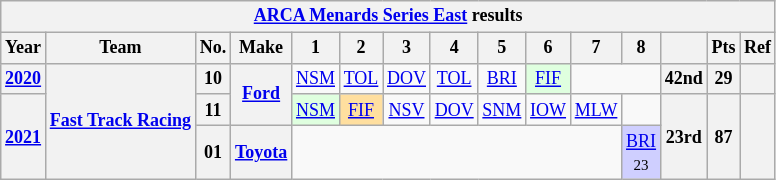<table class="wikitable" style="text-align:center; font-size:75%">
<tr>
<th colspan=31><a href='#'>ARCA Menards Series East</a> results</th>
</tr>
<tr>
<th>Year</th>
<th>Team</th>
<th>No.</th>
<th>Make</th>
<th>1</th>
<th>2</th>
<th>3</th>
<th>4</th>
<th>5</th>
<th>6</th>
<th>7</th>
<th>8</th>
<th></th>
<th>Pts</th>
<th>Ref</th>
</tr>
<tr>
<th><a href='#'>2020</a></th>
<th rowspan=3><a href='#'>Fast Track Racing</a></th>
<th>10</th>
<th rowspan=2><a href='#'>Ford</a></th>
<td><a href='#'>NSM</a></td>
<td><a href='#'>TOL</a></td>
<td><a href='#'>DOV</a></td>
<td><a href='#'>TOL</a></td>
<td><a href='#'>BRI</a></td>
<td style="background:#DFFFDF;"><a href='#'>FIF</a><br></td>
<td colspan=2></td>
<th>42nd</th>
<th>29</th>
<th></th>
</tr>
<tr>
<th rowspan=2><a href='#'>2021</a></th>
<th>11</th>
<td style="background:#DFFFDF;"><a href='#'>NSM</a><br></td>
<td style="background:#FFDF9F;"><a href='#'>FIF</a><br></td>
<td><a href='#'>NSV</a></td>
<td><a href='#'>DOV</a></td>
<td><a href='#'>SNM</a></td>
<td><a href='#'>IOW</a></td>
<td><a href='#'>MLW</a></td>
<td></td>
<th rowspan=2>23rd</th>
<th rowspan=2>87</th>
<th rowspan=2></th>
</tr>
<tr>
<th>01</th>
<th><a href='#'>Toyota</a></th>
<td colspan=7></td>
<td style="background:#CFCFFF;"><a href='#'>BRI</a><br><small>23</small></td>
</tr>
</table>
